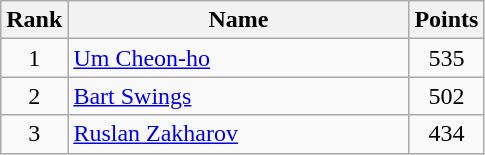<table class="wikitable" border="1" style="text-align:center">
<tr>
<th width=30>Rank</th>
<th width=220>Name</th>
<th width=25>Points</th>
</tr>
<tr>
<td>1</td>
<td align="left"> <a href='#'>Um Cheon-ho</a></td>
<td>535</td>
</tr>
<tr>
<td>2</td>
<td align="left"> <a href='#'>Bart Swings</a></td>
<td>502</td>
</tr>
<tr>
<td>3</td>
<td align="left"> <a href='#'>Ruslan Zakharov</a></td>
<td>434</td>
</tr>
</table>
